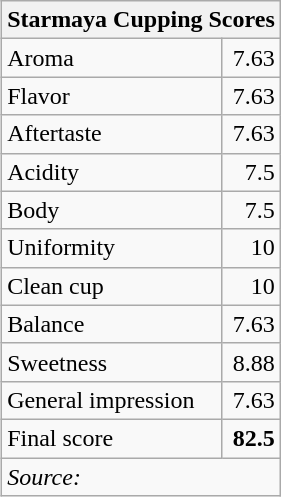<table class="wikitable" align=right style="clear:left; margin-left:0.5em">
<tr>
<th colspan=2>Starmaya Cupping Scores</th>
</tr>
<tr>
<td>Aroma</td>
<td align="right">7.63</td>
</tr>
<tr>
<td>Flavor</td>
<td align="right">7.63</td>
</tr>
<tr>
<td>Aftertaste</td>
<td align="right">7.63</td>
</tr>
<tr>
<td>Acidity</td>
<td align="right">7.5</td>
</tr>
<tr>
<td>Body</td>
<td align="right">7.5</td>
</tr>
<tr>
<td>Uniformity</td>
<td align="right">10</td>
</tr>
<tr>
<td>Clean cup</td>
<td align="right">10</td>
</tr>
<tr>
<td>Balance</td>
<td align="right">7.63</td>
</tr>
<tr>
<td>Sweetness</td>
<td align="right">8.88</td>
</tr>
<tr>
<td>General impression</td>
<td align="right">7.63</td>
</tr>
<tr>
<td>Final score</td>
<td align="right"><strong>82.5</strong></td>
</tr>
<tr>
<td colspan=2><em>Source: <br> </em></td>
</tr>
</table>
